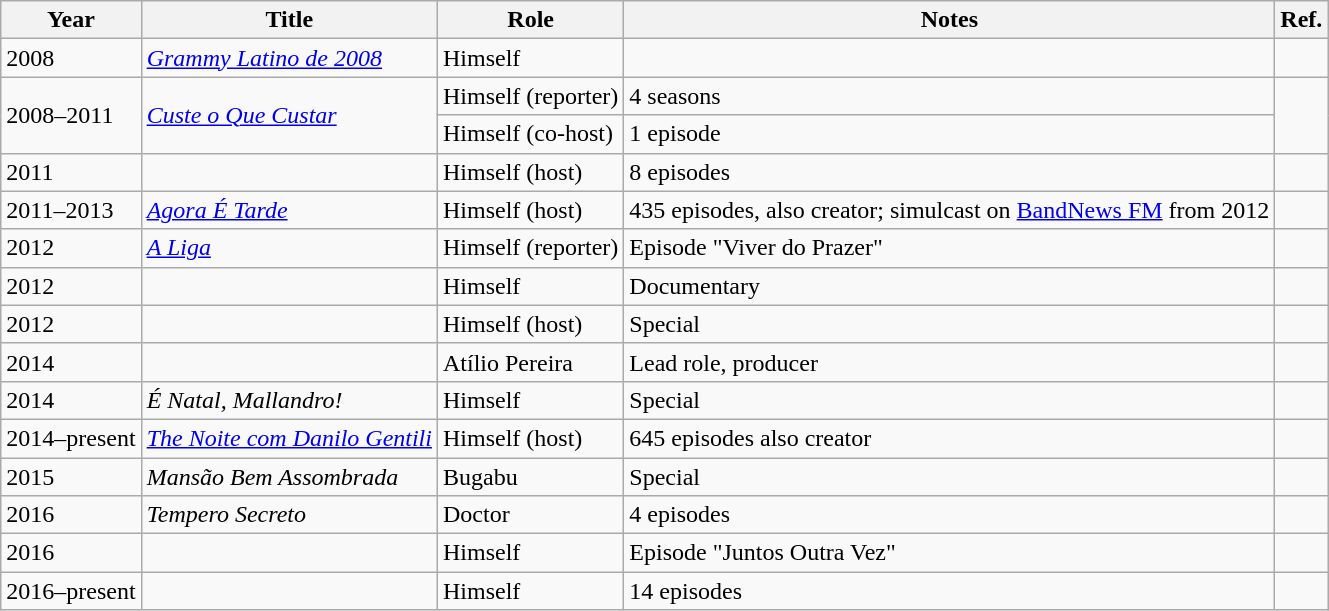<table class="wikitable sortable">
<tr>
<th>Year</th>
<th>Title</th>
<th>Role</th>
<th>Notes</th>
<th>Ref.</th>
</tr>
<tr>
<td>2008</td>
<td><em><a href='#'>Grammy Latino de 2008</a></em></td>
<td>Himself</td>
<td></td>
<td></td>
</tr>
<tr>
<td rowspan="2">2008–2011</td>
<td rowspan="2"><em><a href='#'>Custe o Que Custar</a></em></td>
<td>Himself (reporter)</td>
<td>4 seasons</td>
<td rowspan="2"></td>
</tr>
<tr>
<td>Himself (co-host)</td>
<td>1 episode</td>
</tr>
<tr>
<td>2011</td>
<td></td>
<td>Himself (host)</td>
<td>8 episodes</td>
<td></td>
</tr>
<tr>
<td>2011–2013</td>
<td><em><a href='#'>Agora É Tarde</a></em></td>
<td>Himself (host)</td>
<td>435 episodes, also creator; simulcast on <a href='#'>BandNews FM</a> from 2012</td>
<td></td>
</tr>
<tr>
<td>2012</td>
<td><em><a href='#'>A Liga</a></em></td>
<td>Himself (reporter)</td>
<td>Episode "Viver do Prazer"</td>
<td></td>
</tr>
<tr>
<td>2012</td>
<td></td>
<td>Himself</td>
<td>Documentary</td>
<td></td>
</tr>
<tr>
<td>2012</td>
<td></td>
<td>Himself (host)</td>
<td>Special</td>
<td></td>
</tr>
<tr>
<td>2014</td>
<td></td>
<td>Atílio Pereira</td>
<td>Lead role, producer</td>
<td></td>
</tr>
<tr>
<td>2014</td>
<td><em>É Natal, Mallandro!</em></td>
<td>Himself</td>
<td>Special</td>
<td></td>
</tr>
<tr>
<td>2014–present</td>
<td><em><a href='#'>The Noite com Danilo Gentili</a></em></td>
<td>Himself (host)</td>
<td>645 episodes also creator</td>
<td></td>
</tr>
<tr>
<td>2015</td>
<td><em>Mansão Bem Assombrada</em></td>
<td>Bugabu</td>
<td>Special</td>
<td></td>
</tr>
<tr>
<td>2016</td>
<td><em>Tempero Secreto</em></td>
<td>Doctor</td>
<td>4 episodes</td>
<td></td>
</tr>
<tr>
<td>2016</td>
<td><em></td>
<td>Himself</td>
<td>Episode "Juntos Outra Vez"</td>
<td></td>
</tr>
<tr>
<td>2016–present</td>
<td></td>
<td>Himself</td>
<td>14 episodes</td>
<td></td>
</tr>
</table>
